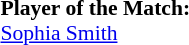<table style="width:100%; font-size:90%;">
<tr>
<td><br><strong>Player of the Match:</strong>
<br> <a href='#'>Sophia Smith</a></td>
</tr>
</table>
